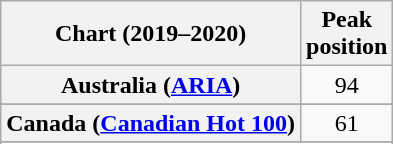<table class="wikitable sortable plainrowheaders" style="text-align:center">
<tr>
<th scope="col">Chart (2019–2020)</th>
<th scope="col">Peak<br>position</th>
</tr>
<tr>
<th scope="row">Australia (<a href='#'>ARIA</a>)</th>
<td>94</td>
</tr>
<tr>
</tr>
<tr>
<th scope="row">Canada (<a href='#'>Canadian Hot 100</a>)</th>
<td>61</td>
</tr>
<tr>
</tr>
<tr>
</tr>
</table>
